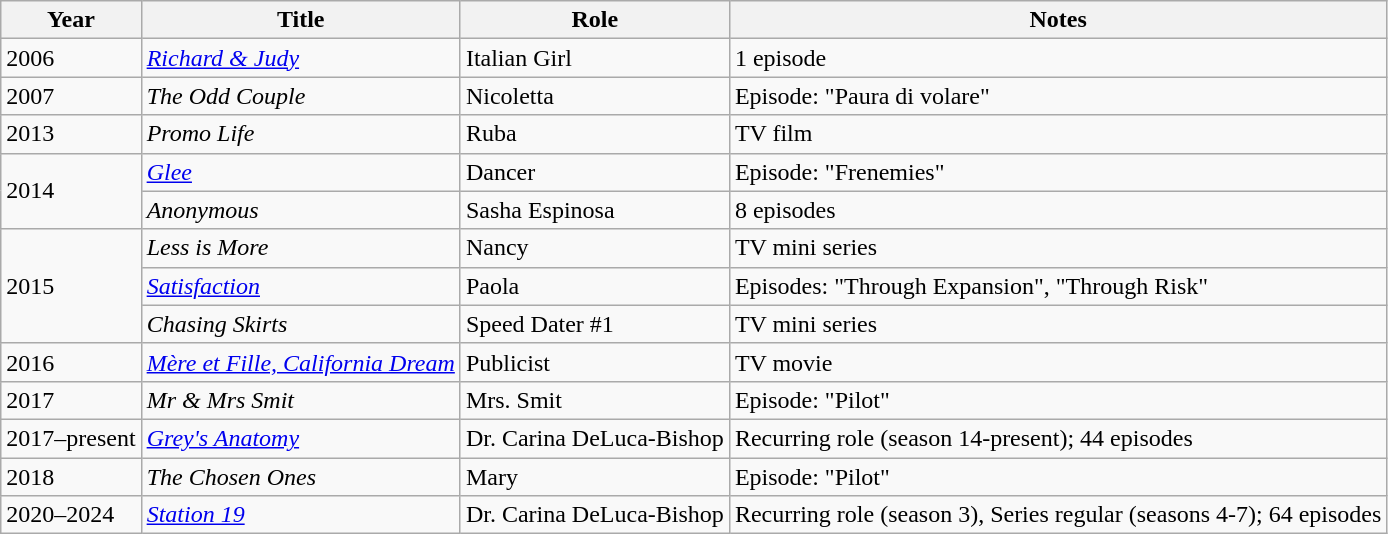<table class="wikitable">
<tr>
<th>Year</th>
<th>Title</th>
<th>Role</th>
<th>Notes</th>
</tr>
<tr>
<td>2006</td>
<td><em><a href='#'>Richard & Judy</a></em></td>
<td>Italian Girl</td>
<td>1 episode</td>
</tr>
<tr>
<td>2007</td>
<td><em>The Odd Couple</em></td>
<td>Nicoletta</td>
<td>Episode: "Paura di volare"</td>
</tr>
<tr>
<td>2013</td>
<td><em>Promo Life</em></td>
<td>Ruba</td>
<td>TV film</td>
</tr>
<tr>
<td rowspan="2">2014</td>
<td><em><a href='#'>Glee</a></em></td>
<td>Dancer</td>
<td>Episode: "Frenemies"</td>
</tr>
<tr>
<td><em>Anonymous</em></td>
<td>Sasha Espinosa</td>
<td>8 episodes</td>
</tr>
<tr>
<td rowspan="3">2015</td>
<td><em>Less is More</em></td>
<td>Nancy</td>
<td>TV mini series</td>
</tr>
<tr>
<td><em><a href='#'>Satisfaction</a></em></td>
<td>Paola</td>
<td>Episodes: "Through Expansion", "Through Risk"</td>
</tr>
<tr>
<td><em>Chasing Skirts</em></td>
<td>Speed Dater #1</td>
<td>TV mini series</td>
</tr>
<tr>
<td>2016</td>
<td><em><a href='#'>Mère et Fille, California Dream</a></em></td>
<td>Publicist</td>
<td>TV movie</td>
</tr>
<tr>
<td>2017</td>
<td><em>Mr & Mrs Smit</em></td>
<td>Mrs. Smit</td>
<td>Episode: "Pilot"</td>
</tr>
<tr>
<td>2017–present</td>
<td><em><a href='#'>Grey's Anatomy</a></em></td>
<td>Dr. Carina DeLuca-Bishop</td>
<td>Recurring role (season 14-present); 44 episodes</td>
</tr>
<tr>
<td>2018</td>
<td><em>The Chosen Ones</em></td>
<td>Mary</td>
<td>Episode: "Pilot"</td>
</tr>
<tr>
<td>2020–2024</td>
<td><em><a href='#'>Station 19</a></em></td>
<td>Dr. Carina DeLuca-Bishop</td>
<td>Recurring role (season 3), Series regular (seasons 4-7); 64 episodes</td>
</tr>
</table>
